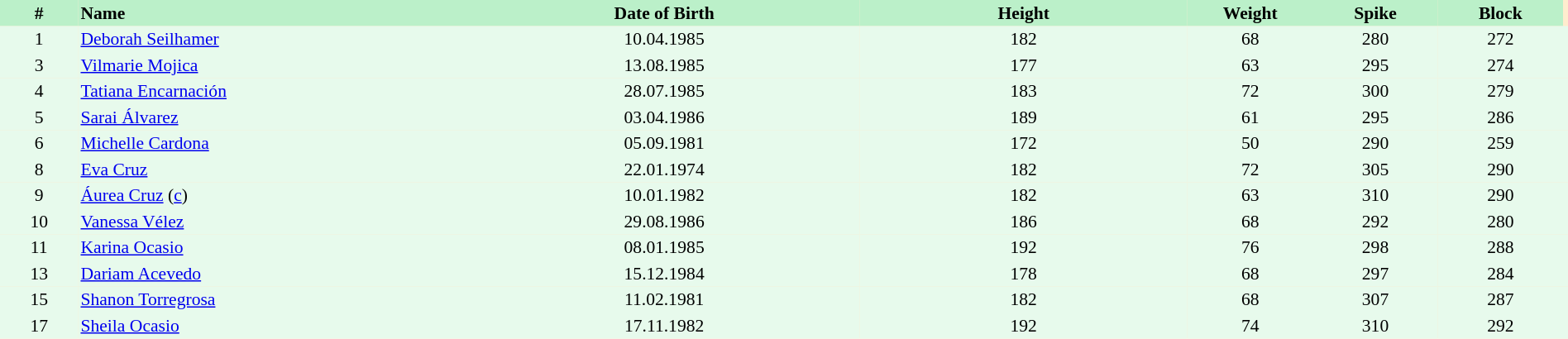<table border=0 cellpadding=2 cellspacing=0  |- bgcolor=#FFECCE style="text-align:center; font-size:90%;" width=100%>
<tr bgcolor=#BBF0C9>
<th width=5%>#</th>
<th width=25% align=left>Name</th>
<th width=25%>Date of Birth</th>
<th width=21%>Height</th>
<th width=8%>Weight</th>
<th width=8%>Spike</th>
<th width=8%>Block</th>
</tr>
<tr bgcolor=#E7FAEC>
<td>1</td>
<td align=left><a href='#'>Deborah Seilhamer</a></td>
<td>10.04.1985</td>
<td>182</td>
<td>68</td>
<td>280</td>
<td>272</td>
<td></td>
</tr>
<tr bgcolor=#E7FAEC>
<td>3</td>
<td align=left><a href='#'>Vilmarie Mojica</a></td>
<td>13.08.1985</td>
<td>177</td>
<td>63</td>
<td>295</td>
<td>274</td>
<td></td>
</tr>
<tr bgcolor=#E7FAEC>
<td>4</td>
<td align=left><a href='#'>Tatiana Encarnación</a></td>
<td>28.07.1985</td>
<td>183</td>
<td>72</td>
<td>300</td>
<td>279</td>
<td></td>
</tr>
<tr bgcolor=#E7FAEC>
<td>5</td>
<td align=left><a href='#'>Sarai Álvarez</a></td>
<td>03.04.1986</td>
<td>189</td>
<td>61</td>
<td>295</td>
<td>286</td>
<td></td>
</tr>
<tr bgcolor=#E7FAEC>
<td>6</td>
<td align=left><a href='#'>Michelle Cardona</a></td>
<td>05.09.1981</td>
<td>172</td>
<td>50</td>
<td>290</td>
<td>259</td>
<td></td>
</tr>
<tr bgcolor=#E7FAEC>
<td>8</td>
<td align=left><a href='#'>Eva Cruz</a></td>
<td>22.01.1974</td>
<td>182</td>
<td>72</td>
<td>305</td>
<td>290</td>
<td></td>
</tr>
<tr bgcolor=#E7FAEC>
<td>9</td>
<td align=left><a href='#'>Áurea Cruz</a> (<a href='#'>c</a>)</td>
<td>10.01.1982</td>
<td>182</td>
<td>63</td>
<td>310</td>
<td>290</td>
<td></td>
</tr>
<tr bgcolor=#E7FAEC>
<td>10</td>
<td align=left><a href='#'>Vanessa Vélez</a></td>
<td>29.08.1986</td>
<td>186</td>
<td>68</td>
<td>292</td>
<td>280</td>
<td></td>
</tr>
<tr bgcolor=#E7FAEC>
<td>11</td>
<td align=left><a href='#'>Karina Ocasio</a></td>
<td>08.01.1985</td>
<td>192</td>
<td>76</td>
<td>298</td>
<td>288</td>
<td></td>
</tr>
<tr bgcolor=#E7FAEC>
<td>13</td>
<td align=left><a href='#'>Dariam Acevedo</a></td>
<td>15.12.1984</td>
<td>178</td>
<td>68</td>
<td>297</td>
<td>284</td>
<td></td>
</tr>
<tr bgcolor=#E7FAEC>
<td>15</td>
<td align=left><a href='#'>Shanon Torregrosa</a></td>
<td>11.02.1981</td>
<td>182</td>
<td>68</td>
<td>307</td>
<td>287</td>
<td></td>
</tr>
<tr bgcolor=#E7FAEC>
<td>17</td>
<td align=left><a href='#'>Sheila Ocasio</a></td>
<td>17.11.1982</td>
<td>192</td>
<td>74</td>
<td>310</td>
<td>292</td>
<td></td>
</tr>
</table>
